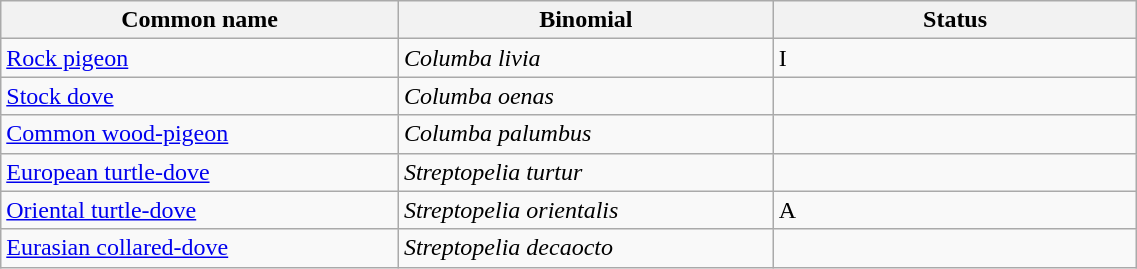<table width=60% class="wikitable">
<tr>
<th width=35%>Common name</th>
<th width=33%>Binomial</th>
<th width=32%>Status</th>
</tr>
<tr>
<td><a href='#'>Rock pigeon</a></td>
<td><em>Columba livia</em></td>
<td>I</td>
</tr>
<tr>
<td><a href='#'>Stock dove</a></td>
<td><em>Columba oenas</em></td>
<td></td>
</tr>
<tr>
<td><a href='#'>Common wood-pigeon</a></td>
<td><em>Columba palumbus</em></td>
<td></td>
</tr>
<tr>
<td><a href='#'>European turtle-dove</a></td>
<td><em>Streptopelia turtur</em></td>
<td></td>
</tr>
<tr>
<td><a href='#'>Oriental turtle-dove</a></td>
<td><em>Streptopelia orientalis</em></td>
<td>A</td>
</tr>
<tr>
<td><a href='#'>Eurasian collared-dove</a></td>
<td><em>Streptopelia decaocto</em></td>
<td></td>
</tr>
</table>
